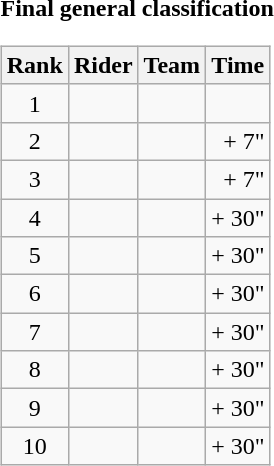<table>
<tr>
<td><strong>Final general classification</strong><br><table class="wikitable">
<tr>
<th scope="col">Rank</th>
<th scope="col">Rider</th>
<th scope="col">Team</th>
<th scope="col">Time</th>
</tr>
<tr>
<td style="text-align:center;">1</td>
<td></td>
<td></td>
<td style="text-align:right;"></td>
</tr>
<tr>
<td style="text-align:center;">2</td>
<td></td>
<td></td>
<td style="text-align:right;">+ 7"</td>
</tr>
<tr>
<td style="text-align:center;">3</td>
<td></td>
<td></td>
<td style="text-align:right;">+ 7"</td>
</tr>
<tr>
<td style="text-align:center;">4</td>
<td></td>
<td></td>
<td style="text-align:right;">+ 30"</td>
</tr>
<tr>
<td style="text-align:center;">5</td>
<td></td>
<td></td>
<td style="text-align:right;">+ 30"</td>
</tr>
<tr>
<td style="text-align:center;">6</td>
<td></td>
<td></td>
<td style="text-align:right;">+ 30"</td>
</tr>
<tr>
<td style="text-align:center;">7</td>
<td></td>
<td></td>
<td style="text-align:right;">+ 30"</td>
</tr>
<tr>
<td style="text-align:center;">8</td>
<td></td>
<td></td>
<td style="text-align:right;">+ 30"</td>
</tr>
<tr>
<td style="text-align:center;">9</td>
<td></td>
<td></td>
<td style="text-align:right;">+ 30"</td>
</tr>
<tr>
<td style="text-align:center;">10</td>
<td></td>
<td></td>
<td style="text-align:right;">+ 30"</td>
</tr>
</table>
</td>
</tr>
</table>
